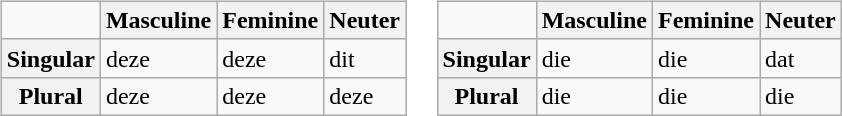<table>
<tr>
<td><br><table class="wikitable">
<tr>
<td></td>
<th>Masculine</th>
<th>Feminine</th>
<th>Neuter</th>
</tr>
<tr>
<th>Singular</th>
<td>deze</td>
<td>deze</td>
<td>dit</td>
</tr>
<tr>
<th>Plural</th>
<td>deze</td>
<td>deze</td>
<td>deze</td>
</tr>
</table>
</td>
<td><br><table class="wikitable">
<tr>
<td></td>
<th>Masculine</th>
<th>Feminine</th>
<th>Neuter</th>
</tr>
<tr>
<th>Singular</th>
<td>die</td>
<td>die</td>
<td>dat</td>
</tr>
<tr>
<th>Plural</th>
<td>die</td>
<td>die</td>
<td>die</td>
</tr>
</table>
</td>
</tr>
</table>
